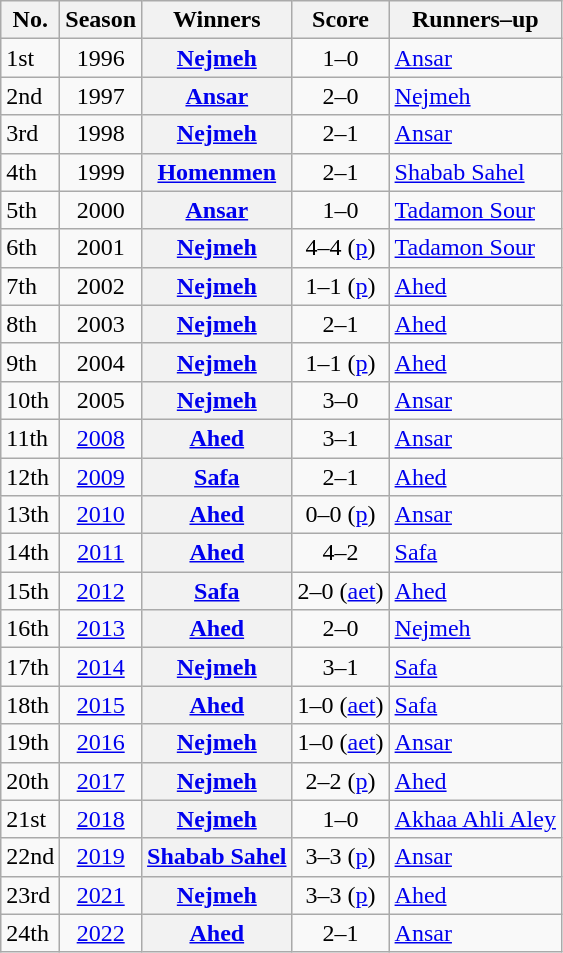<table class="sortable wikitable plainrowheaders">
<tr>
<th scope="col">No.</th>
<th scope="col">Season</th>
<th scope="col">Winners</th>
<th scope="col">Score</th>
<th scope="col">Runners–up</th>
</tr>
<tr>
<td>1st</td>
<td align="center">1996</td>
<th scope="row"><a href='#'>Nejmeh</a></th>
<td align="center">1–0</td>
<td><a href='#'>Ansar</a></td>
</tr>
<tr>
<td>2nd</td>
<td align="center">1997</td>
<th scope="row"><a href='#'>Ansar</a></th>
<td align="center">2–0</td>
<td><a href='#'>Nejmeh</a></td>
</tr>
<tr>
<td>3rd</td>
<td align="center">1998</td>
<th scope="row"><a href='#'>Nejmeh</a></th>
<td align="center">2–1</td>
<td><a href='#'>Ansar</a></td>
</tr>
<tr>
<td>4th</td>
<td align="center">1999</td>
<th scope="row"><a href='#'>Homenmen</a></th>
<td align="center">2–1</td>
<td><a href='#'>Shabab Sahel</a></td>
</tr>
<tr>
<td>5th</td>
<td align="center">2000</td>
<th scope="row"><a href='#'>Ansar</a></th>
<td align="center">1–0</td>
<td><a href='#'>Tadamon Sour</a></td>
</tr>
<tr>
<td>6th</td>
<td align="center">2001</td>
<th scope="row"><a href='#'>Nejmeh</a></th>
<td align="center">4–4 (<a href='#'>p</a>)</td>
<td><a href='#'>Tadamon Sour</a></td>
</tr>
<tr>
<td>7th</td>
<td align="center">2002</td>
<th scope="row"><a href='#'>Nejmeh</a></th>
<td align="center">1–1 (<a href='#'>p</a>)</td>
<td><a href='#'>Ahed</a></td>
</tr>
<tr>
<td>8th</td>
<td align="center">2003</td>
<th scope="row"><a href='#'>Nejmeh</a></th>
<td align="center">2–1</td>
<td><a href='#'>Ahed</a></td>
</tr>
<tr>
<td>9th</td>
<td align="center">2004</td>
<th scope="row"><a href='#'>Nejmeh</a></th>
<td align="center">1–1 (<a href='#'>p</a>)</td>
<td><a href='#'>Ahed</a></td>
</tr>
<tr>
<td>10th</td>
<td align="center">2005</td>
<th scope="row"><a href='#'>Nejmeh</a></th>
<td align="center">3–0</td>
<td><a href='#'>Ansar</a></td>
</tr>
<tr>
<td>11th</td>
<td align="center"><a href='#'>2008</a></td>
<th scope="row"><a href='#'>Ahed</a></th>
<td align="center">3–1</td>
<td><a href='#'>Ansar</a></td>
</tr>
<tr>
<td>12th</td>
<td align="center"><a href='#'>2009</a></td>
<th scope="row"><a href='#'>Safa</a></th>
<td align="center">2–1</td>
<td><a href='#'>Ahed</a></td>
</tr>
<tr>
<td>13th</td>
<td align="center"><a href='#'>2010</a></td>
<th scope="row"><a href='#'>Ahed</a></th>
<td align="center">0–0 (<a href='#'>p</a>)</td>
<td><a href='#'>Ansar</a></td>
</tr>
<tr>
<td>14th</td>
<td align="center"><a href='#'>2011</a></td>
<th scope="row"><a href='#'>Ahed</a></th>
<td align="center">4–2</td>
<td><a href='#'>Safa</a></td>
</tr>
<tr>
<td>15th</td>
<td align="center"><a href='#'>2012</a></td>
<th scope="row"><a href='#'>Safa</a></th>
<td align="center">2–0 (<a href='#'>aet</a>)</td>
<td><a href='#'>Ahed</a></td>
</tr>
<tr>
<td>16th</td>
<td align="center"><a href='#'>2013</a></td>
<th scope="row"><a href='#'>Ahed</a></th>
<td align="center">2–0</td>
<td><a href='#'>Nejmeh</a></td>
</tr>
<tr>
<td>17th</td>
<td align="center"><a href='#'>2014</a></td>
<th scope="row"><a href='#'>Nejmeh</a></th>
<td align="center">3–1</td>
<td><a href='#'>Safa</a></td>
</tr>
<tr>
<td>18th</td>
<td align="center"><a href='#'>2015</a></td>
<th scope="row"><a href='#'>Ahed</a></th>
<td align="center">1–0 (<a href='#'>aet</a>)</td>
<td><a href='#'>Safa</a></td>
</tr>
<tr>
<td>19th</td>
<td align="center"><a href='#'>2016</a></td>
<th scope="row"><a href='#'>Nejmeh</a></th>
<td align="center">1–0 (<a href='#'>aet</a>)</td>
<td><a href='#'>Ansar</a></td>
</tr>
<tr>
<td>20th</td>
<td align="center"><a href='#'>2017</a></td>
<th scope="row"><a href='#'>Nejmeh</a></th>
<td align="center">2–2 (<a href='#'>p</a>)</td>
<td><a href='#'>Ahed</a></td>
</tr>
<tr>
<td>21st</td>
<td align="center"><a href='#'>2018</a></td>
<th scope="row"><a href='#'>Nejmeh</a></th>
<td align="center">1–0</td>
<td><a href='#'>Akhaa Ahli Aley</a></td>
</tr>
<tr>
<td>22nd</td>
<td align="center"><a href='#'>2019</a></td>
<th scope="row"><a href='#'>Shabab Sahel</a></th>
<td align="center">3–3 (<a href='#'>p</a>)</td>
<td><a href='#'>Ansar</a></td>
</tr>
<tr>
<td>23rd</td>
<td align="center"><a href='#'>2021</a></td>
<th scope="row"><a href='#'>Nejmeh</a></th>
<td align="center">3–3 (<a href='#'>p</a>)</td>
<td><a href='#'>Ahed</a></td>
</tr>
<tr>
<td>24th</td>
<td align="center"><a href='#'>2022</a></td>
<th scope="row"><a href='#'>Ahed</a></th>
<td align="center">2–1</td>
<td><a href='#'>Ansar</a></td>
</tr>
</table>
